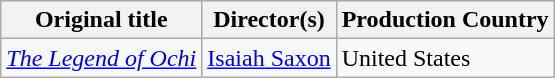<table class="wikitable plainrowheaders" style="margin-bottom:4px">
<tr>
<th scope="col">Original title</th>
<th scope="col">Director(s)</th>
<th scope="col">Production Country</th>
</tr>
<tr>
<td scope="row"><em><a href='#'>The Legend of Ochi</a></em></td>
<td><a href='#'>Isaiah Saxon</a></td>
<td>United States</td>
</tr>
</table>
